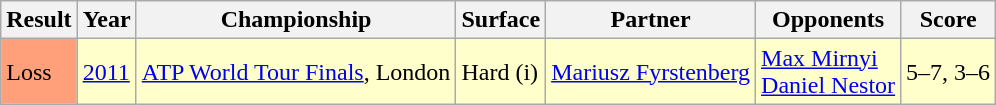<table class="sortable wikitable">
<tr>
<th>Result</th>
<th>Year</th>
<th>Championship</th>
<th>Surface</th>
<th>Partner</th>
<th>Opponents</th>
<th class="unsortable">Score</th>
</tr>
<tr bgcolor=#ffffcc>
<td style="background:#ffa07a;">Loss</td>
<td><a href='#'>2011</a></td>
<td><a href='#'>ATP World Tour Finals</a>, London</td>
<td>Hard (i)</td>
<td> <a href='#'>Mariusz Fyrstenberg</a></td>
<td> <a href='#'>Max Mirnyi</a><br> <a href='#'>Daniel Nestor</a></td>
<td>5–7, 3–6</td>
</tr>
</table>
